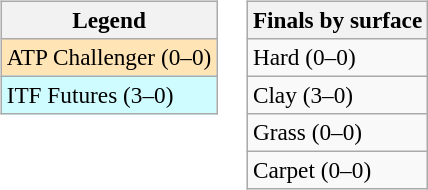<table>
<tr valign=top>
<td><br><table class=wikitable style=font-size:97%>
<tr>
<th>Legend</th>
</tr>
<tr bgcolor=moccasin>
<td>ATP Challenger (0–0)</td>
</tr>
<tr bgcolor=cffcff>
<td>ITF Futures (3–0)</td>
</tr>
</table>
</td>
<td><br><table class=wikitable style=font-size:97%>
<tr>
<th>Finals by surface</th>
</tr>
<tr>
<td>Hard (0–0)</td>
</tr>
<tr>
<td>Clay (3–0)</td>
</tr>
<tr>
<td>Grass (0–0)</td>
</tr>
<tr>
<td>Carpet (0–0)</td>
</tr>
</table>
</td>
</tr>
</table>
